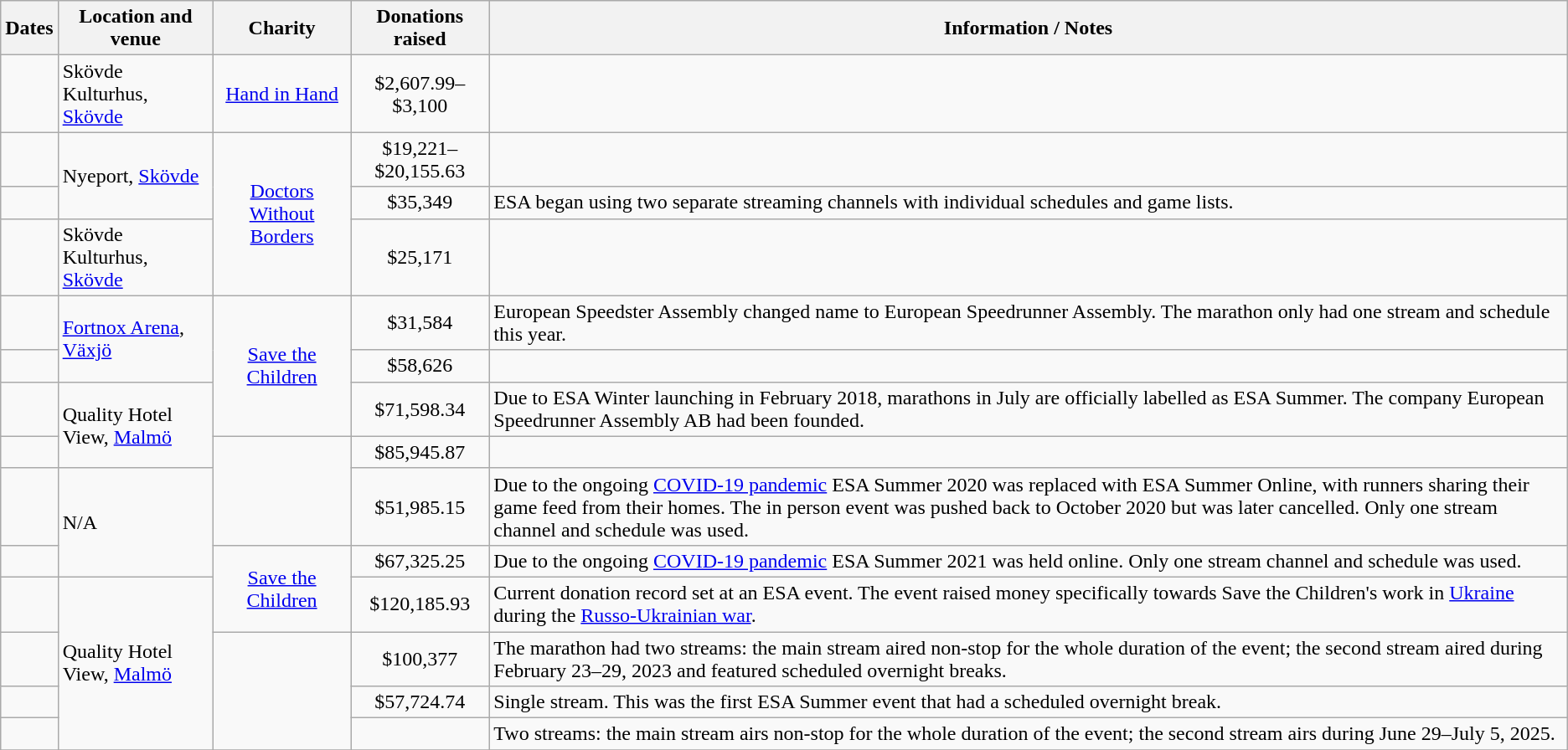<table class="wikitable">
<tr>
<th>Dates</th>
<th>Location and venue</th>
<th>Charity</th>
<th>Donations raised</th>
<th>Information / Notes</th>
</tr>
<tr>
<td></td>
<td>Skövde Kulturhus, <a href='#'>Skövde</a></td>
<td style="text-align:center;"><a href='#'>Hand in Hand</a></td>
<td style="text-align:center;">$2,607.99–$3,100</td>
<td></td>
</tr>
<tr>
<td></td>
<td rowspan="2">Nyeport, <a href='#'>Skövde</a></td>
<td rowspan="3" style="text-align:center;"><a href='#'>Doctors Without Borders</a></td>
<td style="text-align:center;">$19,221–$20,155.63</td>
<td></td>
</tr>
<tr>
<td></td>
<td style="text-align:center;">$35,349</td>
<td>ESA began using two separate streaming channels with individual schedules and game lists.</td>
</tr>
<tr>
<td></td>
<td>Skövde Kulturhus, <a href='#'>Skövde</a></td>
<td style="text-align:center;">$25,171</td>
<td></td>
</tr>
<tr>
<td></td>
<td rowspan="2"><a href='#'>Fortnox Arena</a>, <a href='#'>Växjö</a></td>
<td rowspan="3" style="text-align:center;"><a href='#'>Save the Children</a></td>
<td style="text-align:center;">$31,584</td>
<td>European Speedster Assembly changed name to European Speedrunner Assembly. The marathon only had one stream and schedule this year.</td>
</tr>
<tr>
<td></td>
<td style="text-align:center;">$58,626</td>
<td></td>
</tr>
<tr>
<td></td>
<td rowspan="2">Quality Hotel View, <a href='#'>Malmö</a></td>
<td style="text-align:center;">$71,598.34</td>
<td>Due to ESA Winter launching in February 2018, marathons in July are officially labelled as ESA Summer. The company European Speedrunner Assembly AB had been founded.</td>
</tr>
<tr>
<td></td>
<td rowspan="2" style="text-align:center;"></td>
<td style="text-align:center;">$85,945.87</td>
<td></td>
</tr>
<tr>
<td></td>
<td rowspan="2">N/A</td>
<td style="text-align:center;">$51,985.15</td>
<td>Due to the ongoing <a href='#'>COVID-19 pandemic</a> ESA Summer 2020 was replaced with ESA Summer Online, with runners sharing their game feed from their homes. The in person event was pushed back to October 2020 but was later cancelled. Only one stream channel and schedule was used.</td>
</tr>
<tr>
<td></td>
<td rowspan="2" style="text-align:center;"><a href='#'>Save the Children</a></td>
<td style="text-align:center;">$67,325.25</td>
<td>Due to the ongoing <a href='#'>COVID-19 pandemic</a> ESA Summer 2021 was held online. Only one stream channel and schedule was used.</td>
</tr>
<tr>
<td></td>
<td rowspan="4">Quality Hotel View, <a href='#'>Malmö</a></td>
<td style="text-align:center;">$120,185.93</td>
<td>Current donation record set at an ESA event. The event raised money specifically towards Save the Children's work in <a href='#'>Ukraine</a> during the <a href='#'>Russo-Ukrainian war</a>.</td>
</tr>
<tr>
<td></td>
<td rowspan="3" style="text-align:center;"></td>
<td style="text-align:center;">$100,377</td>
<td>The marathon had two streams: the main stream aired non-stop for the whole duration of the event; the second stream aired during February 23–29, 2023 and featured scheduled overnight breaks.</td>
</tr>
<tr>
<td></td>
<td style="text-align:center;">$57,724.74</td>
<td>Single stream. This was the first ESA Summer event that had a scheduled overnight break.</td>
</tr>
<tr>
<td></td>
<td style="text-align:center;"></td>
<td>Two streams: the main stream airs non-stop for the whole duration of the event; the second stream airs during June 29–July 5, 2025.</td>
</tr>
<tr>
</tr>
</table>
